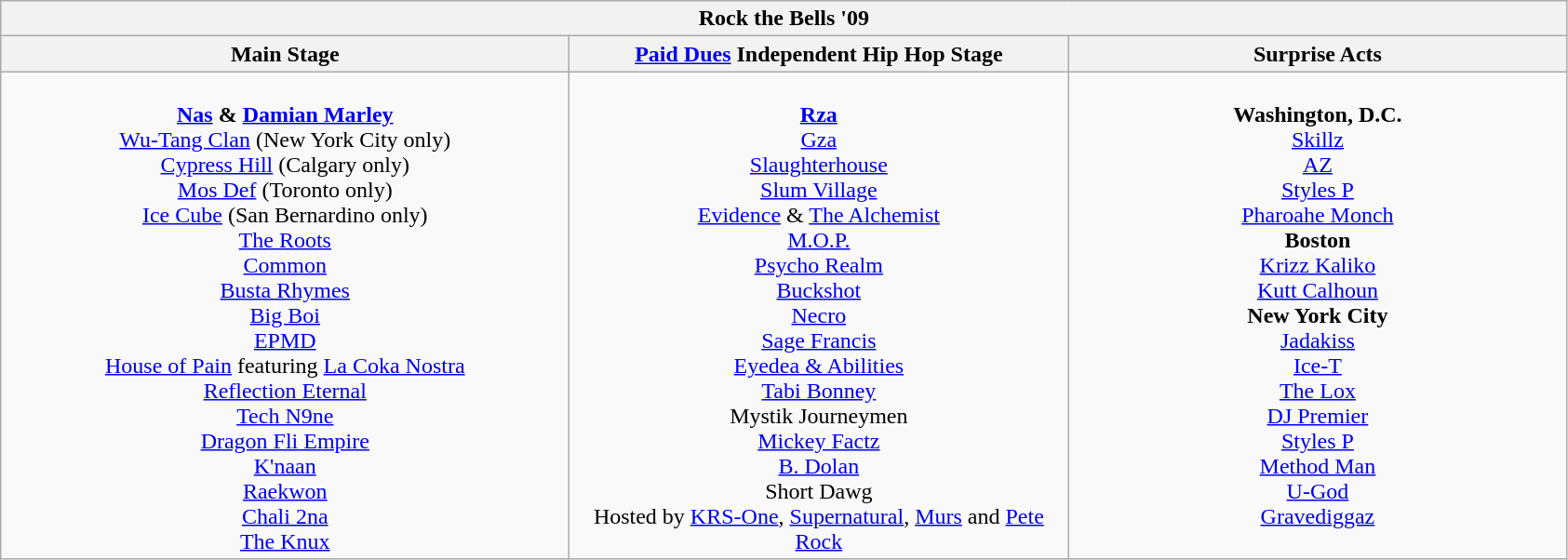<table class="wikitable">
<tr>
<th colspan="3">Rock the Bells '09</th>
</tr>
<tr>
<th>Main Stage</th>
<th><a href='#'>Paid Dues</a> Independent Hip Hop Stage</th>
<th>Surprise Acts</th>
</tr>
<tr>
<td valign="top" align="center" width=400><br><strong><a href='#'>Nas</a> & <a href='#'>Damian Marley</a></strong>
<br><a href='#'>Wu-Tang Clan</a> (New York City only)
<br><a href='#'>Cypress Hill</a> (Calgary only)
<br><a href='#'>Mos Def</a> (Toronto only)
<br><a href='#'>Ice Cube</a> (San Bernardino only)
<br><a href='#'>The Roots</a>
<br><a href='#'>Common</a>
<br><a href='#'>Busta Rhymes</a>
<br><a href='#'>Big Boi</a>
<br><a href='#'>EPMD</a>
<br><a href='#'>House of Pain</a> featuring <a href='#'>La Coka Nostra</a>
<br><a href='#'>Reflection Eternal</a>
<br><a href='#'>Tech N9ne</a>
<br><a href='#'>Dragon Fli Empire</a>
<br><a href='#'>K'naan</a>
<br><a href='#'>Raekwon</a>
<br><a href='#'>Chali 2na</a>
<br><a href='#'>The Knux</a></td>
<td valign="top" align="center" width=350><br><strong><a href='#'>Rza</a></strong>
<br><a href='#'>Gza</a>
<br><a href='#'>Slaughterhouse</a>
<br><a href='#'>Slum Village</a>
<br><a href='#'>Evidence</a> & <a href='#'>The Alchemist</a>
<br><a href='#'>M.O.P.</a>
<br><a href='#'>Psycho Realm</a>
<br><a href='#'>Buckshot</a>
<br><a href='#'>Necro</a>
<br><a href='#'>Sage Francis</a>
<br><a href='#'>Eyedea & Abilities</a>
<br><a href='#'>Tabi Bonney</a>
<br>Mystik Journeymen
<br><a href='#'>Mickey Factz</a>
<br><a href='#'>B. Dolan</a>
<br>Short Dawg
<br>Hosted by <a href='#'>KRS-One</a>, <a href='#'>Supernatural</a>, <a href='#'>Murs</a> and <a href='#'>Pete Rock</a></td>
<td valign="top" align="center" width=350><br><strong>Washington, D.C.</strong>
<br><a href='#'>Skillz</a>
<br><a href='#'>AZ</a>
<br><a href='#'>Styles P</a>
<br><a href='#'>Pharoahe Monch</a>
<br><strong>Boston</strong>
<br><a href='#'>Krizz Kaliko</a>
<br><a href='#'>Kutt Calhoun</a>
<br><strong>New York City</strong>
<br><a href='#'>Jadakiss</a>
<br><a href='#'>Ice-T</a>
<br><a href='#'>The Lox</a>
<br><a href='#'>DJ Premier</a>
<br><a href='#'>Styles P</a>
<br><a href='#'>Method Man</a>
<br><a href='#'>U-God</a>
<br><a href='#'>Gravediggaz</a></td>
</tr>
</table>
